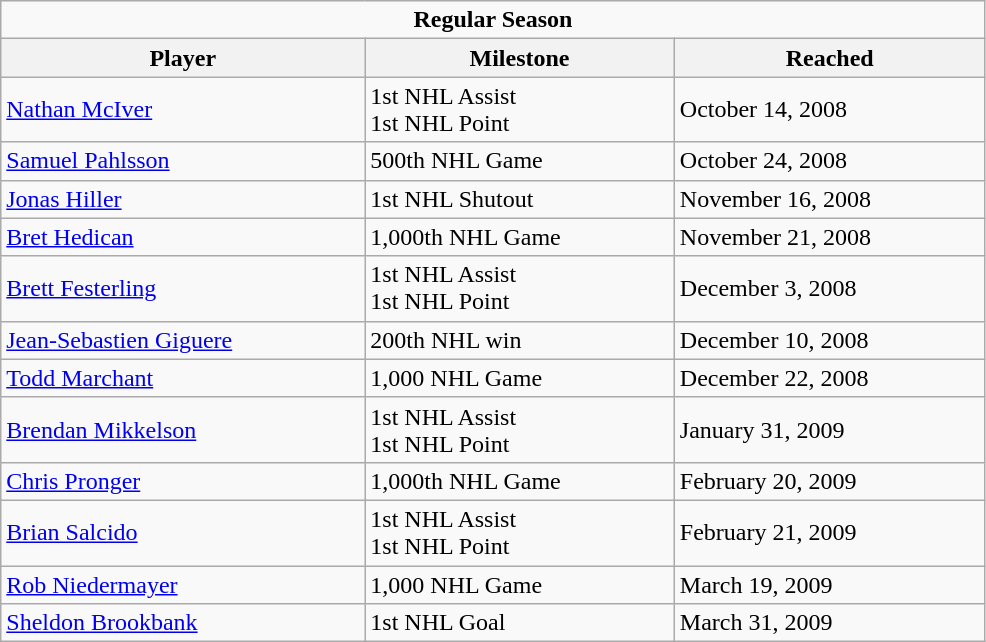<table class="wikitable" width="52%">
<tr>
<td colspan="10" align="center"><strong>Regular Season</strong></td>
</tr>
<tr>
<th>Player</th>
<th>Milestone</th>
<th>Reached</th>
</tr>
<tr>
<td><a href='#'>Nathan McIver</a></td>
<td>1st NHL Assist<br>1st NHL Point</td>
<td>October 14, 2008</td>
</tr>
<tr>
<td><a href='#'>Samuel Pahlsson</a></td>
<td>500th NHL Game</td>
<td>October 24, 2008</td>
</tr>
<tr>
<td><a href='#'>Jonas Hiller</a></td>
<td>1st NHL Shutout</td>
<td>November 16, 2008</td>
</tr>
<tr>
<td><a href='#'>Bret Hedican</a></td>
<td>1,000th NHL Game</td>
<td>November 21, 2008</td>
</tr>
<tr>
<td><a href='#'>Brett Festerling</a></td>
<td>1st NHL Assist<br>1st NHL Point</td>
<td>December 3, 2008</td>
</tr>
<tr>
<td><a href='#'>Jean-Sebastien Giguere</a></td>
<td>200th NHL win</td>
<td>December 10, 2008</td>
</tr>
<tr>
<td><a href='#'>Todd Marchant</a></td>
<td>1,000 NHL Game</td>
<td>December 22, 2008</td>
</tr>
<tr>
<td><a href='#'>Brendan Mikkelson</a></td>
<td>1st NHL Assist<br>1st NHL Point</td>
<td>January 31, 2009</td>
</tr>
<tr>
<td><a href='#'>Chris Pronger</a></td>
<td>1,000th NHL Game</td>
<td>February 20, 2009</td>
</tr>
<tr>
<td><a href='#'>Brian Salcido</a></td>
<td>1st NHL Assist<br>1st NHL Point</td>
<td>February 21, 2009</td>
</tr>
<tr>
<td><a href='#'>Rob Niedermayer</a></td>
<td>1,000 NHL Game</td>
<td>March 19, 2009</td>
</tr>
<tr>
<td><a href='#'>Sheldon Brookbank</a></td>
<td>1st NHL Goal</td>
<td>March 31, 2009</td>
</tr>
</table>
